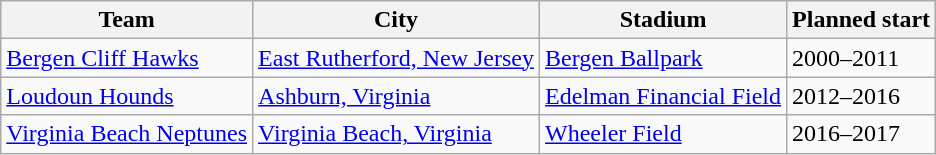<table class="wikitable">
<tr>
<th>Team</th>
<th>City</th>
<th>Stadium</th>
<th>Planned start</th>
</tr>
<tr>
<td><a href='#'>Bergen Cliff Hawks</a></td>
<td><a href='#'>East Rutherford, New Jersey</a></td>
<td><a href='#'>Bergen Ballpark</a></td>
<td>2000–2011</td>
</tr>
<tr>
<td><a href='#'>Loudoun Hounds</a></td>
<td><a href='#'>Ashburn, Virginia</a></td>
<td><a href='#'>Edelman Financial Field</a></td>
<td>2012–2016</td>
</tr>
<tr>
<td><a href='#'>Virginia Beach Neptunes</a></td>
<td><a href='#'>Virginia Beach, Virginia</a></td>
<td><a href='#'>Wheeler Field</a></td>
<td>2016–2017</td>
</tr>
</table>
